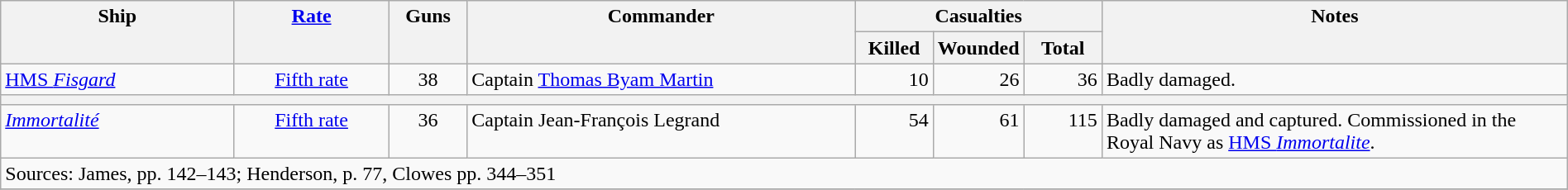<table class="wikitable" width=100%>
<tr valign="top"|- valign="top">
<th width=15%; align= center rowspan=2>Ship</th>
<th width=10%; align= center rowspan=2><a href='#'>Rate</a></th>
<th width=5%; align= center rowspan=2>Guns</th>
<th width=25%; align= center rowspan=2>Commander</th>
<th width=15%; align= center colspan=3>Casualties</th>
<th width=30%; align= center rowspan=2>Notes</th>
</tr>
<tr valign="top">
<th width=5%; align= center>Killed</th>
<th width=5%; align= center>Wounded</th>
<th width=5%; align= center>Total</th>
</tr>
<tr valign="top">
<td align= left><a href='#'>HMS <em>Fisgard</em></a></td>
<td align= center><a href='#'>Fifth rate</a></td>
<td align= center>38</td>
<td align= left>Captain <a href='#'>Thomas Byam Martin</a></td>
<td align= right>10</td>
<td align= right>26</td>
<td align= right>36</td>
<td align= left>Badly damaged.</td>
</tr>
<tr valign="top">
<th colspan="11" bgcolor="white"></th>
</tr>
<tr valign="top">
<td align= left><a href='#'><em>Immortalité</em></a></td>
<td align= center><a href='#'>Fifth rate</a></td>
<td align= center>36</td>
<td align= left>Captain Jean-François Legrand </td>
<td align= right>54</td>
<td align= right>61</td>
<td align= right>115</td>
<td align= left>Badly damaged and captured. Commissioned in the Royal Navy as <a href='#'>HMS <em>Immortalite</em></a>.</td>
</tr>
<tr valign="top">
<td colspan="9" align="left">Sources: James, pp. 142–143; Henderson, p. 77, Clowes pp. 344–351</td>
</tr>
<tr>
</tr>
</table>
